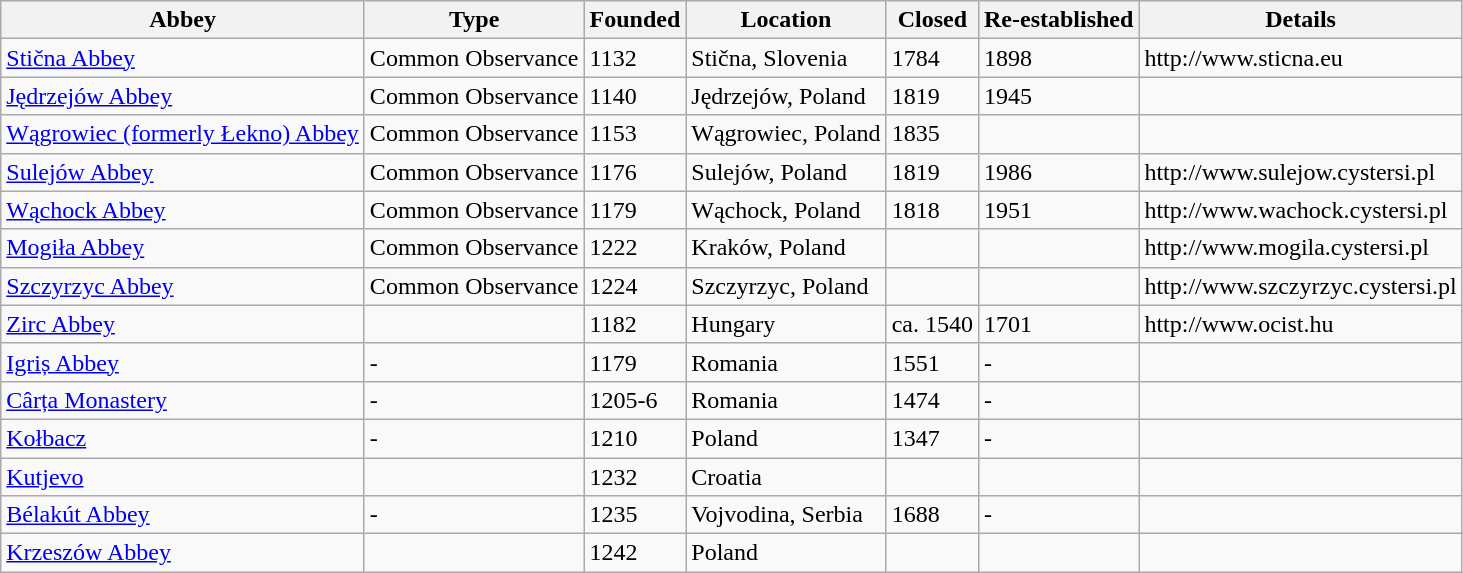<table class="wikitable">
<tr>
<th>Abbey</th>
<th>Type</th>
<th>Founded</th>
<th>Location</th>
<th>Closed</th>
<th>Re-established</th>
<th>Details</th>
</tr>
<tr>
<td><a href='#'>Stična Abbey</a></td>
<td>Common Observance</td>
<td>1132</td>
<td>Stična, Slovenia</td>
<td>1784</td>
<td>1898</td>
<td>http://www.sticna.eu</td>
</tr>
<tr>
<td><a href='#'>Jędrzejów Abbey</a></td>
<td>Common Observance</td>
<td>1140</td>
<td>Jędrzejów, Poland</td>
<td>1819</td>
<td>1945</td>
<td></td>
</tr>
<tr>
<td><a href='#'>Wągrowiec (formerly Łekno) Abbey</a></td>
<td>Common Observance</td>
<td>1153</td>
<td>Wągrowiec, Poland</td>
<td>1835</td>
<td></td>
<td></td>
</tr>
<tr>
<td><a href='#'>Sulejów Abbey</a></td>
<td>Common Observance</td>
<td>1176</td>
<td>Sulejów, Poland</td>
<td>1819</td>
<td>1986</td>
<td>http://www.sulejow.cystersi.pl</td>
</tr>
<tr>
<td><a href='#'>Wąchock Abbey</a></td>
<td>Common Observance</td>
<td>1179</td>
<td>Wąchock, Poland</td>
<td>1818</td>
<td>1951</td>
<td>http://www.wachock.cystersi.pl</td>
</tr>
<tr>
<td><a href='#'>Mogiła Abbey</a></td>
<td>Common Observance</td>
<td>1222</td>
<td>Kraków, Poland</td>
<td></td>
<td></td>
<td>http://www.mogila.cystersi.pl</td>
</tr>
<tr>
<td><a href='#'>Szczyrzyc Abbey</a></td>
<td>Common Observance</td>
<td>1224</td>
<td>Szczyrzyc, Poland</td>
<td></td>
<td></td>
<td>http://www.szczyrzyc.cystersi.pl</td>
</tr>
<tr>
<td><a href='#'>Zirc Abbey</a></td>
<td></td>
<td>1182</td>
<td>Hungary</td>
<td>ca. 1540</td>
<td>1701</td>
<td>http://www.ocist.hu</td>
</tr>
<tr>
<td><a href='#'>Igriș Abbey</a></td>
<td>-</td>
<td>1179</td>
<td>Romania</td>
<td>1551</td>
<td>-</td>
<td></td>
</tr>
<tr>
<td><a href='#'>Cârța Monastery</a></td>
<td>-</td>
<td>1205-6</td>
<td>Romania</td>
<td>1474</td>
<td>-</td>
<td></td>
</tr>
<tr>
<td><a href='#'>Kołbacz</a></td>
<td>-</td>
<td>1210</td>
<td>Poland</td>
<td>1347</td>
<td>-</td>
<td></td>
</tr>
<tr>
<td><a href='#'>Kutjevo</a></td>
<td></td>
<td>1232</td>
<td>Croatia</td>
<td></td>
<td></td>
<td></td>
</tr>
<tr>
<td><a href='#'>Bélakút Abbey</a></td>
<td>-</td>
<td>1235</td>
<td>Vojvodina, Serbia</td>
<td>1688</td>
<td>-</td>
<td></td>
</tr>
<tr>
<td><a href='#'>Krzeszów Abbey</a></td>
<td></td>
<td>1242</td>
<td>Poland</td>
<td></td>
<td></td>
<td></td>
</tr>
</table>
